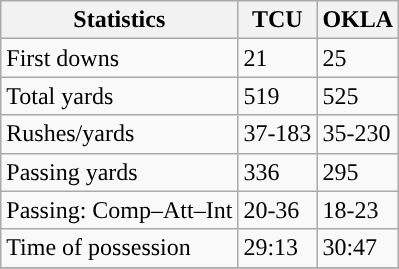<table class="wikitable" style="float: left;">
<tr>
<th>Statistics</th>
<th>TCU</th>
<th>OKLA</th>
</tr>
<tr>
<td>First downs</td>
<td>21</td>
<td>25</td>
</tr>
<tr>
<td>Total yards</td>
<td>519</td>
<td>525</td>
</tr>
<tr>
<td>Rushes/yards</td>
<td>37-183</td>
<td>35-230</td>
</tr>
<tr>
<td>Passing yards</td>
<td>336</td>
<td>295</td>
</tr>
<tr>
<td>Passing: Comp–Att–Int</td>
<td>20-36</td>
<td>18-23</td>
</tr>
<tr>
<td>Time of possession</td>
<td>29:13</td>
<td>30:47</td>
</tr>
<tr>
</tr>
</table>
